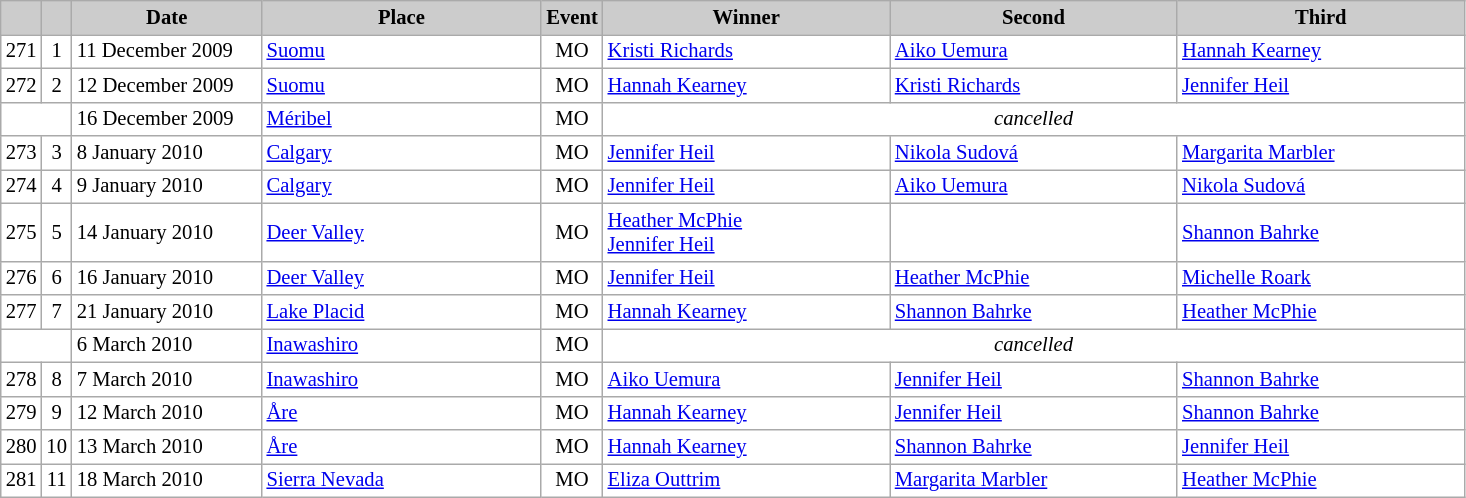<table class="wikitable plainrowheaders" style="background:#fff; font-size:86%; line-height:16px; border:grey solid 1px; border-collapse:collapse;">
<tr style="background:#ccc; text-align:center;">
<th scope="col" style="background:#ccc; width=20 px;"></th>
<th scope="col" style="background:#ccc; width=30 px;"></th>
<th scope="col" style="background:#ccc; width:120px;">Date</th>
<th scope="col" style="background:#ccc; width:180px;">Place</th>
<th scope="col" style="background:#ccc; width:15px;">Event</th>
<th scope="col" style="background:#ccc; width:185px;">Winner</th>
<th scope="col" style="background:#ccc; width:185px;">Second</th>
<th scope="col" style="background:#ccc; width:185px;">Third</th>
</tr>
<tr>
<td align=center>271</td>
<td align=center>1</td>
<td>11 December 2009<small></small></td>
<td> <a href='#'>Suomu</a></td>
<td align=center>MO</td>
<td> <a href='#'>Kristi Richards</a></td>
<td> <a href='#'>Aiko Uemura</a></td>
<td> <a href='#'>Hannah Kearney</a></td>
</tr>
<tr>
<td align=center>272</td>
<td align=center>2</td>
<td>12 December 2009</td>
<td> <a href='#'>Suomu</a></td>
<td align=center>MO</td>
<td> <a href='#'>Hannah Kearney</a></td>
<td> <a href='#'>Kristi Richards</a></td>
<td> <a href='#'>Jennifer Heil</a></td>
</tr>
<tr>
<td colspan=2></td>
<td>16 December 2009</td>
<td> <a href='#'>Méribel</a></td>
<td align=center>MO</td>
<td colspan=3 align=center><em>cancelled</em></td>
</tr>
<tr>
<td align=center>273</td>
<td align=center>3</td>
<td>8 January 2010</td>
<td> <a href='#'>Calgary</a></td>
<td align=center>MO</td>
<td> <a href='#'>Jennifer Heil</a></td>
<td> <a href='#'>Nikola Sudová</a></td>
<td> <a href='#'>Margarita Marbler</a></td>
</tr>
<tr>
<td align=center>274</td>
<td align=center>4</td>
<td>9 January 2010</td>
<td> <a href='#'>Calgary</a></td>
<td align=center>MO</td>
<td> <a href='#'>Jennifer Heil</a></td>
<td> <a href='#'>Aiko Uemura</a></td>
<td> <a href='#'>Nikola Sudová</a></td>
</tr>
<tr>
<td align=center>275</td>
<td align=center>5</td>
<td>14 January 2010</td>
<td> <a href='#'>Deer Valley</a></td>
<td align=center>MO</td>
<td> <a href='#'>Heather McPhie</a><br> <a href='#'>Jennifer Heil</a></td>
<td></td>
<td> <a href='#'>Shannon Bahrke</a></td>
</tr>
<tr>
<td align=center>276</td>
<td align=center>6</td>
<td>16 January 2010</td>
<td> <a href='#'>Deer Valley</a></td>
<td align=center>MO</td>
<td> <a href='#'>Jennifer Heil</a></td>
<td> <a href='#'>Heather McPhie</a></td>
<td> <a href='#'>Michelle Roark</a></td>
</tr>
<tr>
<td align=center>277</td>
<td align=center>7</td>
<td>21 January 2010</td>
<td> <a href='#'>Lake Placid</a></td>
<td align=center>MO</td>
<td> <a href='#'>Hannah Kearney</a></td>
<td> <a href='#'>Shannon Bahrke</a></td>
<td> <a href='#'>Heather McPhie</a></td>
</tr>
<tr>
<td colspan=2></td>
<td>6 March 2010</td>
<td> <a href='#'>Inawashiro</a></td>
<td align=center>MO</td>
<td colspan=3 align=center><em>cancelled</em></td>
</tr>
<tr>
<td align=center>278</td>
<td align=center>8</td>
<td>7 March 2010</td>
<td> <a href='#'>Inawashiro</a></td>
<td align=center>MO</td>
<td> <a href='#'>Aiko Uemura</a></td>
<td> <a href='#'>Jennifer Heil</a></td>
<td> <a href='#'>Shannon Bahrke</a></td>
</tr>
<tr>
<td align=center>279</td>
<td align=center>9</td>
<td>12 March 2010</td>
<td> <a href='#'>Åre</a></td>
<td align=center>MO</td>
<td> <a href='#'>Hannah Kearney</a></td>
<td> <a href='#'>Jennifer Heil</a></td>
<td> <a href='#'>Shannon Bahrke</a></td>
</tr>
<tr>
<td align=center>280</td>
<td align=center>10</td>
<td>13 March 2010</td>
<td> <a href='#'>Åre</a></td>
<td align=center>MO</td>
<td> <a href='#'>Hannah Kearney</a></td>
<td> <a href='#'>Shannon Bahrke</a></td>
<td> <a href='#'>Jennifer Heil</a></td>
</tr>
<tr>
<td align=center>281</td>
<td align=center>11</td>
<td>18 March 2010</td>
<td> <a href='#'>Sierra Nevada</a></td>
<td align=center>MO</td>
<td> <a href='#'>Eliza Outtrim</a></td>
<td> <a href='#'>Margarita Marbler</a></td>
<td> <a href='#'>Heather McPhie</a></td>
</tr>
</table>
